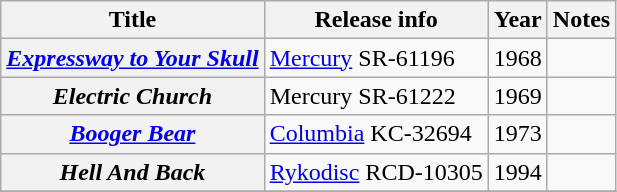<table class="wikitable plainrowheaders sortable">
<tr>
<th scope="col">Title</th>
<th scope="col">Release info</th>
<th scope="col">Year</th>
<th scope="col" class="unsortable">Notes</th>
</tr>
<tr>
<th scope="row"><em><a href='#'>Expressway to Your Skull</a></em></th>
<td><a href='#'>Mercury</a> SR-61196</td>
<td>1968</td>
<td></td>
</tr>
<tr>
<th scope="row"><em>Electric Church</em></th>
<td>Mercury SR-61222</td>
<td>1969</td>
<td></td>
</tr>
<tr>
<th scope="row"><em><a href='#'>Booger Bear</a></em></th>
<td><a href='#'>Columbia</a> KC-32694</td>
<td>1973</td>
<td></td>
</tr>
<tr>
<th scope="row"><em>Hell And Back</em></th>
<td><a href='#'>Rykodisc</a> RCD-10305</td>
<td>1994</td>
<td></td>
</tr>
<tr>
</tr>
</table>
